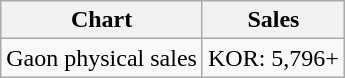<table class="wikitable">
<tr>
<th>Chart</th>
<th>Sales</th>
</tr>
<tr>
<td>Gaon physical sales</td>
<td align="center">KOR: 5,796+</td>
</tr>
</table>
